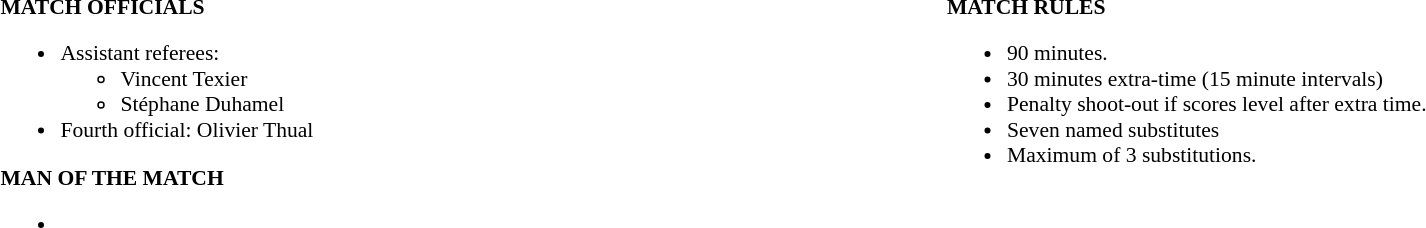<table width=100% style="font-size: 90%">
<tr>
<td width=50% valign=top><br><strong>MATCH OFFICIALS</strong><ul><li>Assistant referees:<ul><li>Vincent Texier</li><li>Stéphane Duhamel</li></ul></li><li>Fourth official: Olivier Thual</li></ul><strong>MAN OF THE MATCH</strong><ul><li></li></ul></td>
<td width=50% valign=top><br><strong>MATCH RULES</strong><ul><li>90 minutes.</li><li>30 minutes extra-time (15 minute intervals)</li><li>Penalty shoot-out if scores level after extra time.</li><li>Seven named substitutes</li><li>Maximum of 3 substitutions.</li></ul></td>
</tr>
</table>
